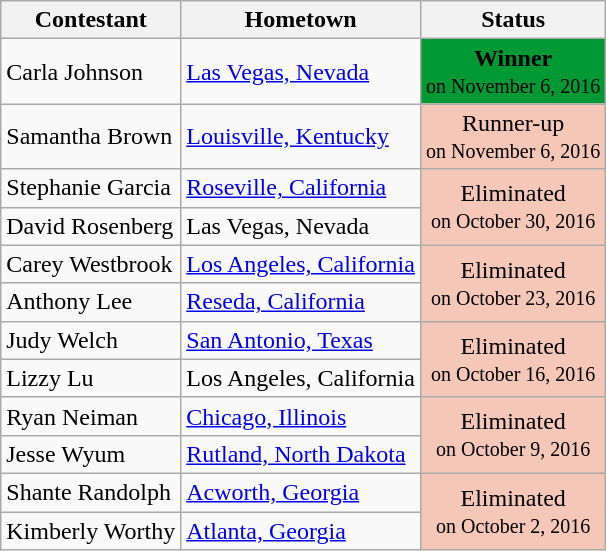<table class="wikitable"  style="border-collapse:collapse;">
<tr>
<th>Contestant</th>
<th>Hometown</th>
<th>Status</th>
</tr>
<tr>
<td>Carla Johnson</td>
<td><a href='#'>Las Vegas, Nevada</a></td>
<td style="background:#093; text-align:center;"><span><strong>Winner</strong><br><small>on November 6, 2016</small></span></td>
</tr>
<tr>
<td>Samantha Brown</td>
<td><a href='#'>Louisville, Kentucky</a></td>
<td style="background:#f4c7b8; text-align:center;">Runner-up<br><small>on November 6, 2016</small></td>
</tr>
<tr>
<td>Stephanie Garcia</td>
<td><a href='#'>Roseville, California</a></td>
<td rowspan=2 style="background:#f4c7b8; text-align:center;">Eliminated<br><small>on October 30, 2016</small></td>
</tr>
<tr>
<td>David Rosenberg</td>
<td>Las Vegas, Nevada</td>
</tr>
<tr>
<td>Carey Westbrook</td>
<td><a href='#'>Los Angeles, California</a></td>
<td rowspan=2 style="background:#f4c7b8; text-align:center;">Eliminated<br><small>on October 23, 2016</small></td>
</tr>
<tr>
<td>Anthony Lee</td>
<td><a href='#'>Reseda, California</a></td>
</tr>
<tr>
<td>Judy Welch</td>
<td><a href='#'>San Antonio, Texas</a></td>
<td rowspan=2 style="background:#f4c7b8; text-align:center;">Eliminated<br><small>on October 16, 2016</small></td>
</tr>
<tr>
<td>Lizzy Lu</td>
<td>Los Angeles, California</td>
</tr>
<tr>
<td>Ryan Neiman</td>
<td><a href='#'>Chicago, Illinois</a></td>
<td rowspan=2 style="background:#f4c7b8; text-align:center;">Eliminated<br><small>on October 9, 2016</small></td>
</tr>
<tr>
<td>Jesse Wyum</td>
<td><a href='#'>Rutland, North Dakota</a></td>
</tr>
<tr>
<td>Shante Randolph</td>
<td><a href='#'>Acworth, Georgia</a></td>
<td rowspan=2 style="background:#f4c7b8; text-align:center;">Eliminated<br><small>on October 2, 2016</small></td>
</tr>
<tr>
<td>Kimberly Worthy</td>
<td><a href='#'>Atlanta, Georgia</a></td>
</tr>
</table>
